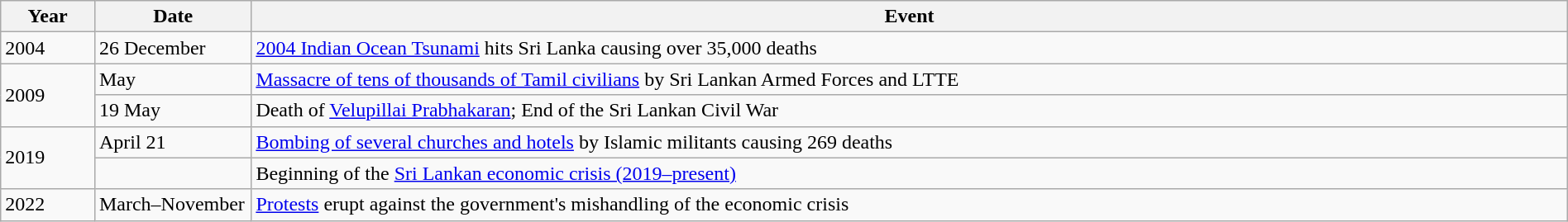<table class="wikitable" width="100%">
<tr>
<th style="width:6%">Year</th>
<th style="width:10%">Date</th>
<th>Event</th>
</tr>
<tr>
<td>2004</td>
<td>26 December</td>
<td><a href='#'>2004 Indian Ocean Tsunami</a> hits Sri Lanka causing over 35,000 deaths</td>
</tr>
<tr>
<td rowspan="2">2009</td>
<td>May</td>
<td><a href='#'>Massacre of tens of thousands of Tamil civilians</a> by Sri Lankan Armed Forces and LTTE</td>
</tr>
<tr>
<td>19 May</td>
<td>Death of <a href='#'>Velupillai Prabhakaran</a>; End of the Sri Lankan Civil War</td>
</tr>
<tr>
<td rowspan="2">2019</td>
<td>April 21</td>
<td><a href='#'>Bombing of several churches and hotels</a> by Islamic militants causing 269 deaths</td>
</tr>
<tr>
<td></td>
<td>Beginning of the <a href='#'>Sri Lankan economic crisis (2019–present)</a></td>
</tr>
<tr>
<td>2022</td>
<td>March–November</td>
<td><a href='#'>Protests</a> erupt against the government's mishandling of the economic crisis</td>
</tr>
</table>
